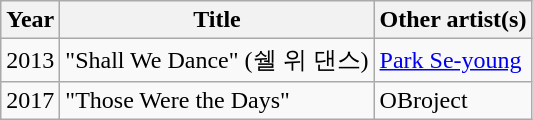<table class="wikitable">
<tr>
<th>Year</th>
<th>Title</th>
<th>Other artist(s)</th>
</tr>
<tr>
<td>2013</td>
<td>"Shall We Dance" (쉘 위 댄스)</td>
<td><a href='#'>Park Se-young</a></td>
</tr>
<tr>
<td>2017</td>
<td>"Those Were the Days"</td>
<td>OBroject</td>
</tr>
</table>
